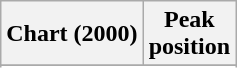<table class="wikitable plainrowheaders">
<tr>
<th>Chart (2000)</th>
<th>Peak<br>position</th>
</tr>
<tr>
</tr>
<tr>
</tr>
</table>
